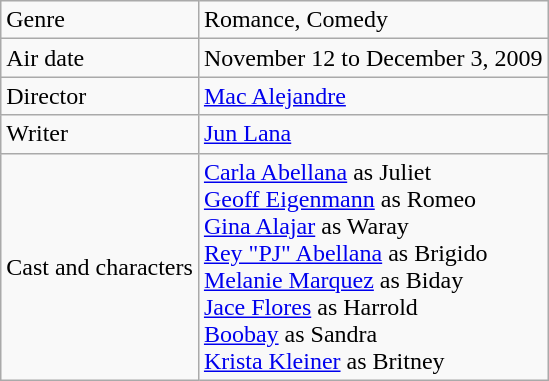<table class="wikitable">
<tr>
<td>Genre</td>
<td>Romance, Comedy</td>
</tr>
<tr>
<td>Air date</td>
<td>November 12 to December 3, 2009</td>
</tr>
<tr>
<td>Director</td>
<td><a href='#'>Mac Alejandre</a></td>
</tr>
<tr>
<td>Writer</td>
<td><a href='#'>Jun Lana</a></td>
</tr>
<tr>
<td>Cast and characters</td>
<td><a href='#'>Carla Abellana</a> as Juliet<br><a href='#'>Geoff Eigenmann</a> as Romeo<br><a href='#'>Gina Alajar</a> as Waray <br><a href='#'>Rey "PJ" Abellana</a> as Brigido<br><a href='#'>Melanie Marquez</a> as Biday<br><a href='#'>Jace Flores</a> as Harrold<br><a href='#'>Boobay</a> as Sandra<br><a href='#'>Krista Kleiner</a> as Britney</td>
</tr>
</table>
